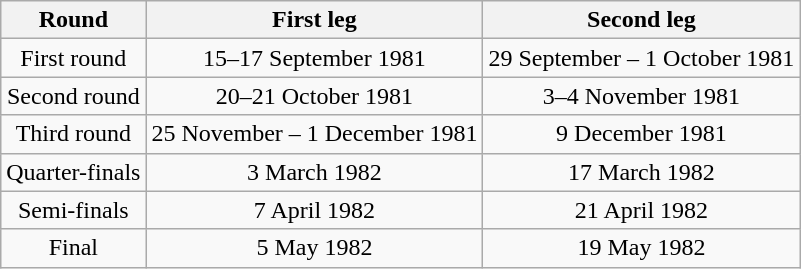<table class="wikitable" style="text-align:center">
<tr>
<th>Round</th>
<th>First leg</th>
<th>Second leg</th>
</tr>
<tr>
<td>First round</td>
<td>15–17 September 1981</td>
<td>29 September – 1 October 1981</td>
</tr>
<tr>
<td>Second round</td>
<td>20–21 October 1981</td>
<td>3–4 November 1981</td>
</tr>
<tr>
<td>Third round</td>
<td>25 November – 1 December 1981</td>
<td>9 December 1981</td>
</tr>
<tr>
<td>Quarter-finals</td>
<td>3 March 1982</td>
<td>17 March 1982</td>
</tr>
<tr>
<td>Semi-finals</td>
<td>7 April 1982</td>
<td>21 April 1982</td>
</tr>
<tr>
<td>Final</td>
<td>5 May 1982</td>
<td>19 May 1982</td>
</tr>
</table>
